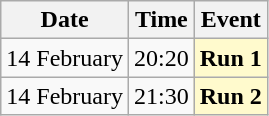<table class=wikitable>
<tr>
<th>Date</th>
<th>Time</th>
<th>Event</th>
</tr>
<tr>
<td>14 February</td>
<td>20:20</td>
<td style=background:lemonchiffon><strong>Run 1</strong></td>
</tr>
<tr>
<td>14 February</td>
<td>21:30</td>
<td style=background:lemonchiffon><strong>Run 2</strong></td>
</tr>
</table>
